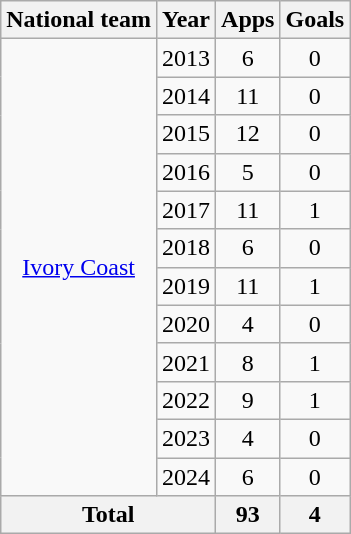<table class=wikitable style="text-align:center">
<tr>
<th>National team</th>
<th>Year</th>
<th>Apps</th>
<th>Goals</th>
</tr>
<tr>
<td rowspan="12"><a href='#'>Ivory Coast</a></td>
<td>2013</td>
<td>6</td>
<td>0</td>
</tr>
<tr>
<td>2014</td>
<td>11</td>
<td>0</td>
</tr>
<tr>
<td>2015</td>
<td>12</td>
<td>0</td>
</tr>
<tr>
<td>2016</td>
<td>5</td>
<td>0</td>
</tr>
<tr>
<td>2017</td>
<td>11</td>
<td>1</td>
</tr>
<tr>
<td>2018</td>
<td>6</td>
<td>0</td>
</tr>
<tr>
<td>2019</td>
<td>11</td>
<td>1</td>
</tr>
<tr>
<td>2020</td>
<td>4</td>
<td>0</td>
</tr>
<tr>
<td>2021</td>
<td>8</td>
<td>1</td>
</tr>
<tr>
<td>2022</td>
<td>9</td>
<td>1</td>
</tr>
<tr>
<td>2023</td>
<td>4</td>
<td>0</td>
</tr>
<tr>
<td>2024</td>
<td>6</td>
<td>0</td>
</tr>
<tr>
<th colspan="2">Total</th>
<th>93</th>
<th>4</th>
</tr>
</table>
